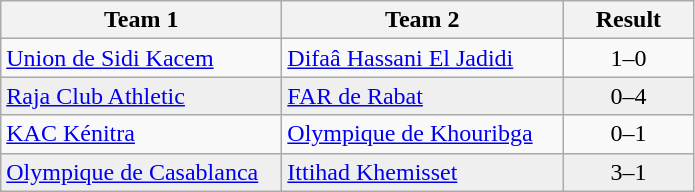<table class="wikitable">
<tr>
<th width="180">Team 1</th>
<th width="180">Team 2</th>
<th width="80">Result</th>
</tr>
<tr>
<td><a href='#'>Union de Sidi Kacem</a></td>
<td><a href='#'>Difaâ Hassani El Jadidi</a></td>
<td align="center">1–0</td>
</tr>
<tr style="background:#EFEFEF">
<td><a href='#'>Raja Club Athletic</a></td>
<td><a href='#'>FAR de Rabat</a></td>
<td align="center">0–4</td>
</tr>
<tr>
<td><a href='#'>KAC Kénitra</a></td>
<td><a href='#'>Olympique de Khouribga</a></td>
<td align="center">0–1</td>
</tr>
<tr style="background:#EFEFEF">
<td><a href='#'>Olympique de Casablanca</a></td>
<td><a href='#'>Ittihad Khemisset</a></td>
<td align="center">3–1</td>
</tr>
</table>
